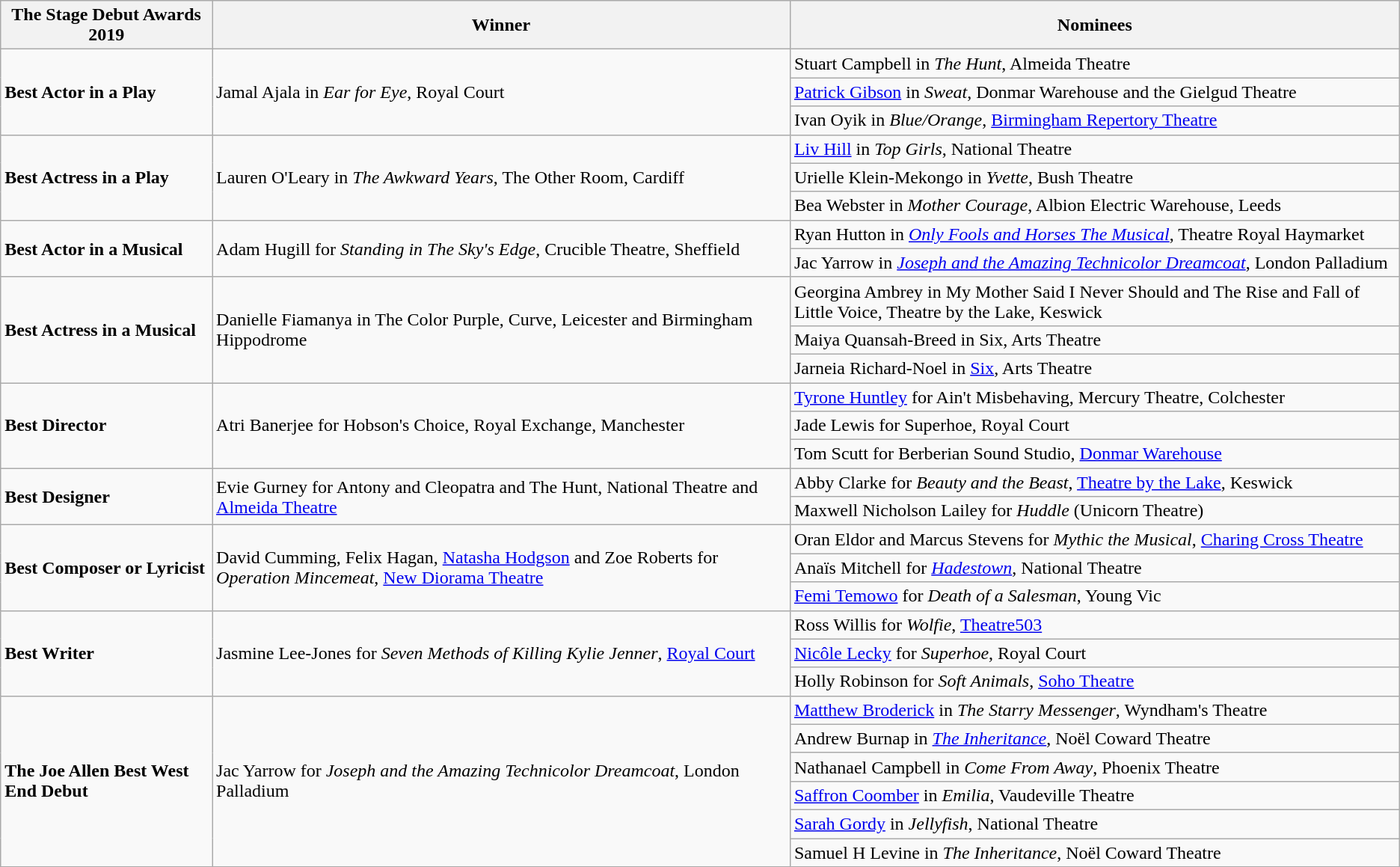<table class="wikitable">
<tr>
<th>The Stage Debut Awards 2019</th>
<th>Winner</th>
<th>Nominees</th>
</tr>
<tr>
<td rowspan="3"><strong>Best Actor in a Play</strong></td>
<td rowspan="3">Jamal Ajala in <em>Ear for Eye</em>, Royal Court</td>
<td>Stuart Campbell in <em>The Hunt</em>, Almeida Theatre</td>
</tr>
<tr>
<td><a href='#'>Patrick Gibson</a> in <em>Sweat</em>, Donmar Warehouse and the Gielgud Theatre</td>
</tr>
<tr>
<td>Ivan Oyik in <em>Blue/Orange</em>, <a href='#'>Birmingham Repertory Theatre</a></td>
</tr>
<tr>
<td rowspan="3"><strong>Best Actress in a Play</strong></td>
<td rowspan="3">Lauren O'Leary in <em>The Awkward Years</em>, The Other Room, Cardiff</td>
<td><a href='#'>Liv Hill</a> in <em>Top Girls</em>, National Theatre</td>
</tr>
<tr>
<td>Urielle Klein-Mekongo in <em>Yvette</em>, Bush Theatre</td>
</tr>
<tr>
<td>Bea Webster in <em>Mother Courage</em>, Albion Electric Warehouse, Leeds</td>
</tr>
<tr>
<td rowspan="2"><strong>Best Actor in a Musical</strong></td>
<td rowspan="2">Adam Hugill for <em>Standing in The Sky's Edge</em>, Crucible Theatre, Sheffield</td>
<td>Ryan Hutton in <em><a href='#'>Only Fools and Horses The Musical</a></em>, Theatre Royal Haymarket</td>
</tr>
<tr>
<td>Jac Yarrow in <em><a href='#'>Joseph and the Amazing Technicolor Dreamcoat</a></em>, London Palladium</td>
</tr>
<tr>
<td rowspan="3"><strong>Best Actress in a Musical</strong></td>
<td rowspan="3">Danielle Fiamanya in The Color Purple, Curve, Leicester and Birmingham Hippodrome</td>
<td>Georgina Ambrey in My Mother Said I Never Should and The Rise and Fall of Little Voice, Theatre by the Lake, Keswick</td>
</tr>
<tr>
<td>Maiya Quansah-Breed in Six, Arts Theatre</td>
</tr>
<tr>
<td>Jarneia Richard-Noel in <a href='#'>Six</a>, Arts Theatre</td>
</tr>
<tr>
<td rowspan="3"><strong>Best Director</strong></td>
<td rowspan="3">Atri Banerjee for Hobson's Choice, Royal Exchange, Manchester</td>
<td><a href='#'>Tyrone Huntley</a> for Ain't Misbehaving, Mercury Theatre, Colchester</td>
</tr>
<tr>
<td>Jade Lewis for Superhoe, Royal Court</td>
</tr>
<tr>
<td>Tom Scutt for Berberian Sound Studio, <a href='#'>Donmar Warehouse</a></td>
</tr>
<tr>
<td rowspan="2"><strong>Best Designer</strong></td>
<td rowspan="2">Evie Gurney for Antony and Cleopatra and The Hunt, National Theatre and <a href='#'>Almeida Theatre</a></td>
<td>Abby Clarke for <em>Beauty and the Beast</em>, <a href='#'>Theatre by the Lake</a>, Keswick</td>
</tr>
<tr>
<td>Maxwell Nicholson Lailey for <em>Huddle</em> (Unicorn Theatre)</td>
</tr>
<tr>
<td rowspan="3"><strong>Best Composer or Lyricist</strong></td>
<td rowspan="3">David Cumming, Felix Hagan, <a href='#'>Natasha Hodgson</a> and Zoe Roberts for <em>Operation Mincemeat</em>, <a href='#'>New Diorama Theatre</a></td>
<td>Oran Eldor and Marcus Stevens for <em>Mythic the Musical</em>, <a href='#'>Charing Cross Theatre</a></td>
</tr>
<tr>
<td>Anaïs Mitchell for <em><a href='#'>Hadestown</a></em>, National Theatre</td>
</tr>
<tr>
<td><a href='#'>Femi Temowo</a> for <em>Death of a Salesman</em>, Young Vic</td>
</tr>
<tr>
<td rowspan="3"><strong>Best Writer</strong></td>
<td rowspan="3">Jasmine Lee-Jones for <em>Seven Methods of Killing Kylie Jenner</em>, <a href='#'>Royal Court</a></td>
<td>Ross Willis for <em>Wolfie</em>, <a href='#'>Theatre503</a></td>
</tr>
<tr>
<td><a href='#'>Nicôle Lecky</a> for <em>Superhoe</em>, Royal Court</td>
</tr>
<tr>
<td>Holly Robinson for <em>Soft Animals</em>, <a href='#'>Soho Theatre</a></td>
</tr>
<tr>
<td rowspan="7"><strong>The Joe Allen Best West End Debut</strong></td>
<td rowspan="7">Jac Yarrow for <em>Joseph and the Amazing Technicolor Dreamcoat</em>, London Palladium</td>
<td><a href='#'>Matthew Broderick</a> in <em>The Starry Messenger</em>, Wyndham's Theatre</td>
</tr>
<tr>
<td>Andrew Burnap in <em><a href='#'>The Inheritance</a></em>, Noël Coward Theatre</td>
</tr>
<tr>
<td>Nathanael Campbell in <em>Come From Away</em>, Phoenix Theatre</td>
</tr>
<tr>
<td><a href='#'>Saffron Coomber</a> in <em>Emilia</em>, Vaudeville Theatre</td>
</tr>
<tr>
<td><a href='#'>Sarah Gordy</a> in <em>Jellyfish</em>, National Theatre</td>
</tr>
<tr>
<td>Samuel H Levine in <em>The Inheritance</em>, Noël Coward Theatre</td>
</tr>
</table>
